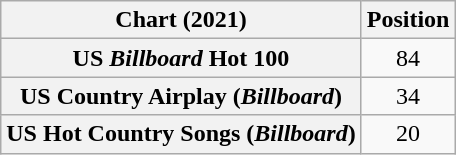<table class="wikitable sortable plainrowheaders" style="text-align:center">
<tr>
<th>Chart (2021)</th>
<th>Position</th>
</tr>
<tr>
<th scope="row">US <em>Billboard</em> Hot 100</th>
<td>84</td>
</tr>
<tr>
<th scope="row">US Country Airplay (<em>Billboard</em>)</th>
<td>34</td>
</tr>
<tr>
<th scope="row">US Hot Country Songs (<em>Billboard</em>)</th>
<td>20</td>
</tr>
</table>
